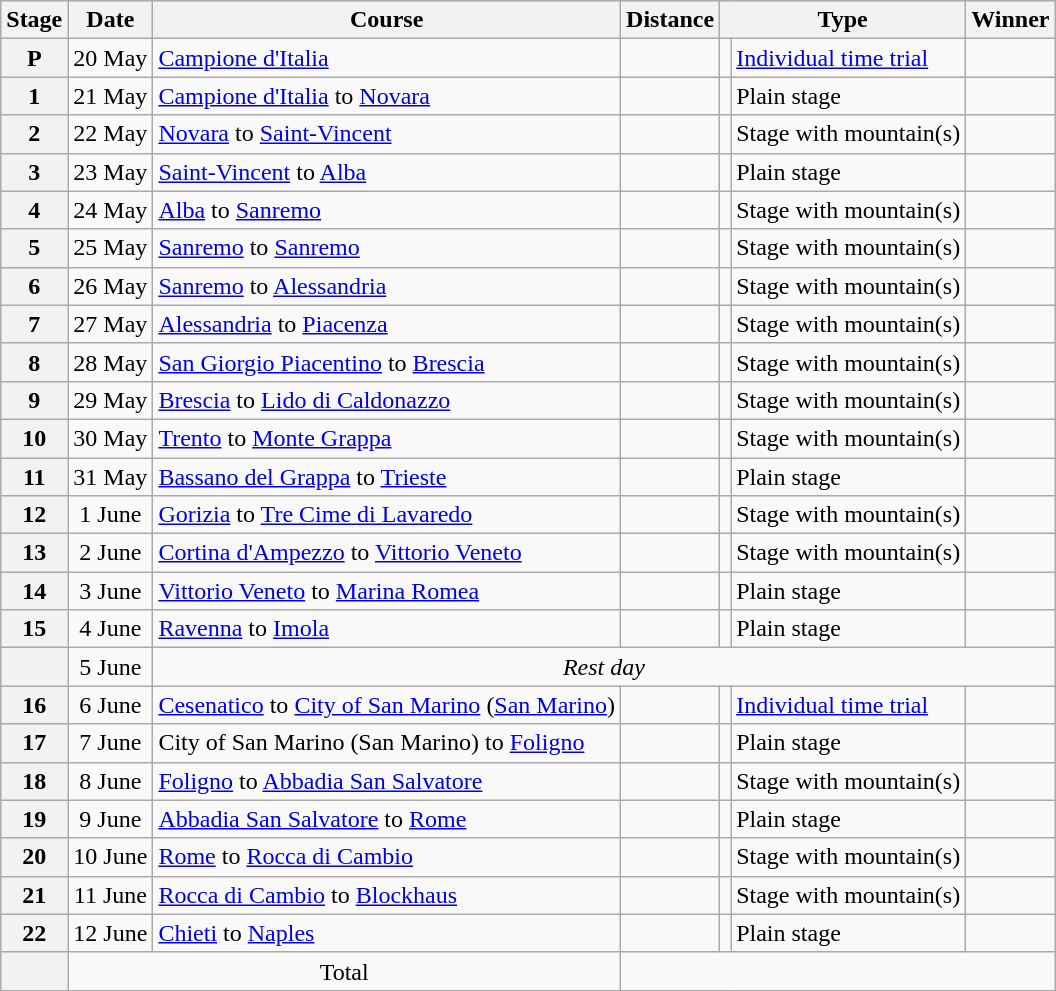<table class="wikitable">
<tr style="background:#efefef;">
<th>Stage</th>
<th>Date</th>
<th>Course</th>
<th>Distance</th>
<th colspan="2">Type</th>
<th>Winner</th>
</tr>
<tr>
<th style="text-align:center">P</th>
<td style="text-align:center;">20 May</td>
<td><a href='#'>Campione d'Italia</a></td>
<td style="text-align:center;"></td>
<td style="text-align:center;"></td>
<td><a href='#'>Individual time trial</a></td>
<td></td>
</tr>
<tr>
<th style="text-align:center">1</th>
<td style="text-align:center;">21 May</td>
<td><a href='#'>Campione d'Italia</a> to <a href='#'>Novara</a></td>
<td style="text-align:center;"></td>
<td style="text-align:center;"></td>
<td>Plain stage</td>
<td></td>
</tr>
<tr>
<th style="text-align:center">2</th>
<td style="text-align:center;">22 May</td>
<td><a href='#'>Novara</a> to <a href='#'>Saint-Vincent</a></td>
<td style="text-align:center;"></td>
<td style="text-align:center;"></td>
<td>Stage with mountain(s)</td>
<td></td>
</tr>
<tr>
<th style="text-align:center">3</th>
<td style="text-align:center;">23 May</td>
<td><a href='#'>Saint-Vincent</a> to <a href='#'>Alba</a></td>
<td style="text-align:center;"></td>
<td style="text-align:center;"></td>
<td>Plain stage</td>
<td></td>
</tr>
<tr>
<th style="text-align:center">4</th>
<td style="text-align:center;">24 May</td>
<td><a href='#'>Alba</a> to <a href='#'>Sanremo</a></td>
<td style="text-align:center;"></td>
<td style="text-align:center;"></td>
<td>Stage with mountain(s)</td>
<td></td>
</tr>
<tr>
<th style="text-align:center">5</th>
<td style="text-align:center;">25 May</td>
<td><a href='#'>Sanremo</a> to <a href='#'>Sanremo</a></td>
<td style="text-align:center;"></td>
<td style="text-align:center;"></td>
<td>Stage with mountain(s)</td>
<td></td>
</tr>
<tr>
<th style="text-align:center">6</th>
<td style="text-align:center;">26 May</td>
<td><a href='#'>Sanremo</a> to <a href='#'>Alessandria</a></td>
<td style="text-align:center;"></td>
<td style="text-align:center;"></td>
<td>Stage with mountain(s)</td>
<td></td>
</tr>
<tr>
<th style="text-align:center">7</th>
<td style="text-align:center;">27 May</td>
<td><a href='#'>Alessandria</a> to <a href='#'>Piacenza</a></td>
<td style="text-align:center;"></td>
<td style="text-align:center;"></td>
<td>Stage with mountain(s)</td>
<td></td>
</tr>
<tr>
<th style="text-align:center">8</th>
<td style="text-align:center;">28 May</td>
<td><a href='#'>San Giorgio Piacentino</a> to <a href='#'>Brescia</a></td>
<td style="text-align:center;"></td>
<td style="text-align:center;"></td>
<td>Stage with mountain(s)</td>
<td></td>
</tr>
<tr>
<th style="text-align:center">9</th>
<td style="text-align:center;">29 May</td>
<td><a href='#'>Brescia</a> to <a href='#'>Lido di Caldonazzo</a></td>
<td style="text-align:center;"></td>
<td style="text-align:center;"></td>
<td>Stage with mountain(s)</td>
<td></td>
</tr>
<tr>
<th style="text-align:center">10</th>
<td style="text-align:center;">30 May</td>
<td><a href='#'>Trento</a> to <a href='#'>Monte Grappa</a></td>
<td style="text-align:center;"></td>
<td style="text-align:center;"></td>
<td>Stage with mountain(s)</td>
<td></td>
</tr>
<tr>
<th style="text-align:center">11</th>
<td style="text-align:center;">31 May</td>
<td><a href='#'>Bassano del Grappa</a> to <a href='#'>Trieste</a></td>
<td style="text-align:center;"></td>
<td style="text-align:center;"></td>
<td>Plain stage</td>
<td></td>
</tr>
<tr>
<th style="text-align:center">12</th>
<td style="text-align:center;">1 June</td>
<td><a href='#'>Gorizia</a> to <a href='#'>Tre Cime di Lavaredo</a></td>
<td style="text-align:center;"></td>
<td style="text-align:center;"></td>
<td>Stage with mountain(s)</td>
<td></td>
</tr>
<tr>
<th style="text-align:center">13</th>
<td style="text-align:center;">2 June</td>
<td><a href='#'>Cortina d'Ampezzo</a> to <a href='#'>Vittorio Veneto</a></td>
<td style="text-align:center;"></td>
<td style="text-align:center;"></td>
<td>Stage with mountain(s)</td>
<td></td>
</tr>
<tr>
<th style="text-align:center">14</th>
<td style="text-align:center;">3 June</td>
<td><a href='#'>Vittorio Veneto</a> to <a href='#'>Marina Romea</a></td>
<td style="text-align:center;"></td>
<td style="text-align:center;"></td>
<td>Plain stage</td>
<td></td>
</tr>
<tr>
<th style="text-align:center">15</th>
<td style="text-align:center;">4 June</td>
<td><a href='#'>Ravenna</a> to <a href='#'>Imola</a></td>
<td style="text-align:center;"></td>
<td style="text-align:center;"></td>
<td>Plain stage</td>
<td></td>
</tr>
<tr>
<th></th>
<td style="text-align:center;">5 June</td>
<td colspan="6" style="text-align:center;"><em>Rest day</em></td>
</tr>
<tr>
<th style="text-align:center">16</th>
<td style="text-align:center;">6 June</td>
<td><a href='#'>Cesenatico</a> to <a href='#'>City of San Marino</a> (<a href='#'>San Marino</a>)</td>
<td style="text-align:center;"></td>
<td style="text-align:center;"></td>
<td><a href='#'>Individual time trial</a></td>
<td></td>
</tr>
<tr>
<th style="text-align:center">17</th>
<td style="text-align:center;">7 June</td>
<td>City of San Marino (San Marino) to <a href='#'>Foligno</a></td>
<td style="text-align:center;"></td>
<td style="text-align:center;"></td>
<td>Plain stage</td>
<td></td>
</tr>
<tr>
<th style="text-align:center">18</th>
<td style="text-align:center;">8 June</td>
<td><a href='#'>Foligno</a> to <a href='#'>Abbadia San Salvatore</a></td>
<td style="text-align:center;"></td>
<td style="text-align:center;"></td>
<td>Stage with mountain(s)</td>
<td></td>
</tr>
<tr>
<th style="text-align:center">19</th>
<td style="text-align:center;">9 June</td>
<td><a href='#'>Abbadia San Salvatore</a> to <a href='#'>Rome</a></td>
<td style="text-align:center;"></td>
<td style="text-align:center;"></td>
<td>Plain stage</td>
<td></td>
</tr>
<tr>
<th style="text-align:center">20</th>
<td style="text-align:center;">10 June</td>
<td><a href='#'>Rome</a> to <a href='#'>Rocca di Cambio</a></td>
<td style="text-align:center;"></td>
<td style="text-align:center;"></td>
<td>Stage with mountain(s)</td>
<td></td>
</tr>
<tr>
<th style="text-align:center">21</th>
<td style="text-align:center;">11 June</td>
<td><a href='#'>Rocca di Cambio</a> to <a href='#'>Blockhaus</a></td>
<td style="text-align:center;"></td>
<td style="text-align:center;"></td>
<td>Stage with mountain(s)</td>
<td></td>
</tr>
<tr>
<th style="text-align:center">22</th>
<td style="text-align:center;">12 June</td>
<td><a href='#'>Chieti</a> to <a href='#'>Naples</a></td>
<td style="text-align:center;"></td>
<td style="text-align:center;"></td>
<td>Plain stage</td>
<td></td>
</tr>
<tr>
<th></th>
<td colspan="2" style="text-align:center;">Total</td>
<td colspan="5" style="text-align:center;"></td>
</tr>
</table>
